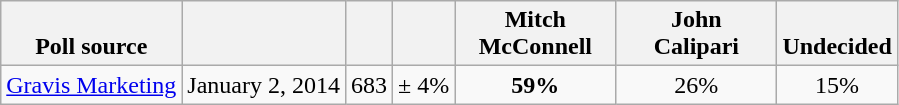<table class="wikitable" style="text-align:center">
<tr valign= bottom>
<th>Poll source</th>
<th></th>
<th></th>
<th></th>
<th style="width:100px;">Mitch<br>McConnell</th>
<th style="width:100px;">John<br>Calipari</th>
<th>Undecided</th>
</tr>
<tr>
<td align=left><a href='#'>Gravis Marketing</a></td>
<td>January 2, 2014</td>
<td>683</td>
<td>± 4%</td>
<td><strong>59%</strong></td>
<td>26%</td>
<td>15%</td>
</tr>
</table>
